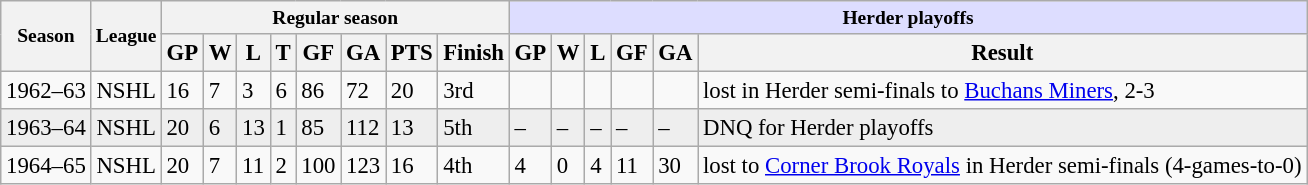<table class="wikitable plainrowheaders"  style="text-align: background:#dddddd; center; font-size: 95%">
<tr align="center" style="font-size: small; font-weight:bold; padding:5px;">
<th rowspan="2" scope="col">Season</th>
<th rowspan="2" scope="col">League</th>
<th colspan="8">Regular season</th>
<th style="background:#ddf;" colspan="10">Herder playoffs</th>
</tr>
<tr style="text-align: center">
<th scope="col">GP</th>
<th scope="col">W</th>
<th scope="col">L</th>
<th scope="col">T</th>
<th scope="col">GF</th>
<th scope="col">GA</th>
<th scope="col">PTS</th>
<th scope="col">Finish</th>
<th scope="col">GP</th>
<th scope="col">W</th>
<th scope="col">L</th>
<th scope="col">GF</th>
<th scope="col">GA</th>
<th scope="col">Result</th>
</tr>
<tr>
<td>1962–63</td>
<td>NSHL</td>
<td>16</td>
<td>7</td>
<td>3</td>
<td>6</td>
<td>86</td>
<td>72</td>
<td>20</td>
<td>3rd</td>
<td></td>
<td></td>
<td></td>
<td></td>
<td></td>
<td>lost in Herder semi-finals to <a href='#'>Buchans Miners</a>, 2-3</td>
</tr>
<tr style="background:#eee;">
<td>1963–64</td>
<td>NSHL</td>
<td>20</td>
<td>6</td>
<td>13</td>
<td>1</td>
<td>85</td>
<td>112</td>
<td>13</td>
<td>5th</td>
<td>–</td>
<td>–</td>
<td>–</td>
<td>–</td>
<td>–</td>
<td>DNQ for Herder playoffs</td>
</tr>
<tr>
<td>1964–65</td>
<td>NSHL</td>
<td>20</td>
<td>7</td>
<td>11</td>
<td>2</td>
<td>100</td>
<td>123</td>
<td>16</td>
<td>4th</td>
<td>4</td>
<td>0</td>
<td>4</td>
<td>11</td>
<td>30</td>
<td>lost to <a href='#'>Corner Brook Royals</a> in Herder semi-finals (4-games-to-0)</td>
</tr>
</table>
